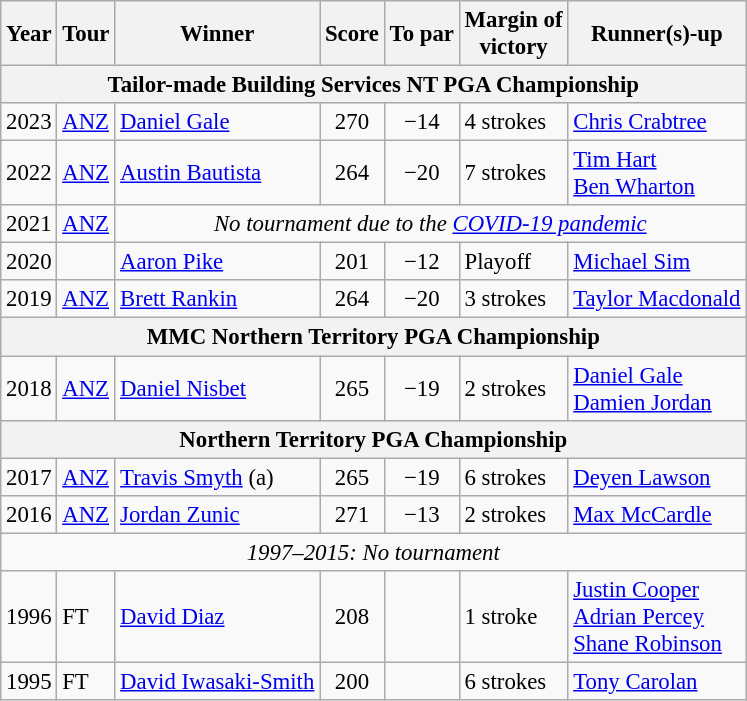<table class=wikitable style="font-size:95%">
<tr>
<th>Year</th>
<th>Tour</th>
<th>Winner</th>
<th>Score</th>
<th>To par</th>
<th>Margin of<br>victory</th>
<th>Runner(s)-up</th>
</tr>
<tr>
<th colspan=8>Tailor-made Building Services NT PGA Championship</th>
</tr>
<tr>
<td>2023</td>
<td><a href='#'>ANZ</a></td>
<td> <a href='#'>Daniel Gale</a></td>
<td align=center>270</td>
<td align=center>−14</td>
<td>4 strokes</td>
<td> <a href='#'>Chris Crabtree</a></td>
</tr>
<tr>
<td>2022</td>
<td><a href='#'>ANZ</a></td>
<td> <a href='#'>Austin Bautista</a></td>
<td align=center>264</td>
<td align=center>−20</td>
<td>7 strokes</td>
<td> <a href='#'>Tim Hart</a><br> <a href='#'>Ben Wharton</a></td>
</tr>
<tr>
<td>2021</td>
<td><a href='#'>ANZ</a></td>
<td colspan=5 align=center><em>No tournament due to the <a href='#'>COVID-19 pandemic</a></em></td>
</tr>
<tr>
<td>2020</td>
<td></td>
<td> <a href='#'>Aaron Pike</a></td>
<td align=center>201</td>
<td align=center>−12</td>
<td>Playoff</td>
<td> <a href='#'>Michael Sim</a></td>
</tr>
<tr>
<td>2019</td>
<td><a href='#'>ANZ</a></td>
<td> <a href='#'>Brett Rankin</a></td>
<td align=center>264</td>
<td align=center>−20</td>
<td>3 strokes</td>
<td> <a href='#'>Taylor Macdonald</a></td>
</tr>
<tr>
<th colspan=8>MMC Northern Territory PGA Championship</th>
</tr>
<tr>
<td>2018</td>
<td><a href='#'>ANZ</a></td>
<td> <a href='#'>Daniel Nisbet</a></td>
<td align=center>265</td>
<td align=center>−19</td>
<td>2 strokes</td>
<td> <a href='#'>Daniel Gale</a><br> <a href='#'>Damien Jordan</a></td>
</tr>
<tr>
<th colspan=8>Northern Territory PGA Championship</th>
</tr>
<tr>
<td>2017</td>
<td><a href='#'>ANZ</a></td>
<td> <a href='#'>Travis Smyth</a> (a)</td>
<td align=center>265</td>
<td align=center>−19</td>
<td>6 strokes</td>
<td> <a href='#'>Deyen Lawson</a></td>
</tr>
<tr>
<td>2016</td>
<td><a href='#'>ANZ</a></td>
<td> <a href='#'>Jordan Zunic</a></td>
<td align=center>271</td>
<td align=center>−13</td>
<td>2 strokes</td>
<td> <a href='#'>Max McCardle</a></td>
</tr>
<tr>
<td colspan=8 align=center><em>1997–2015: No tournament</em></td>
</tr>
<tr>
<td>1996</td>
<td>FT</td>
<td> <a href='#'>David Diaz</a></td>
<td align=center>208</td>
<td align=center></td>
<td>1 stroke</td>
<td> <a href='#'>Justin Cooper</a><br> <a href='#'>Adrian Percey</a><br> <a href='#'>Shane Robinson</a></td>
</tr>
<tr>
<td>1995</td>
<td>FT</td>
<td> <a href='#'>David Iwasaki-Smith</a></td>
<td align=center>200</td>
<td align=center></td>
<td>6 strokes</td>
<td> <a href='#'>Tony Carolan</a></td>
</tr>
</table>
